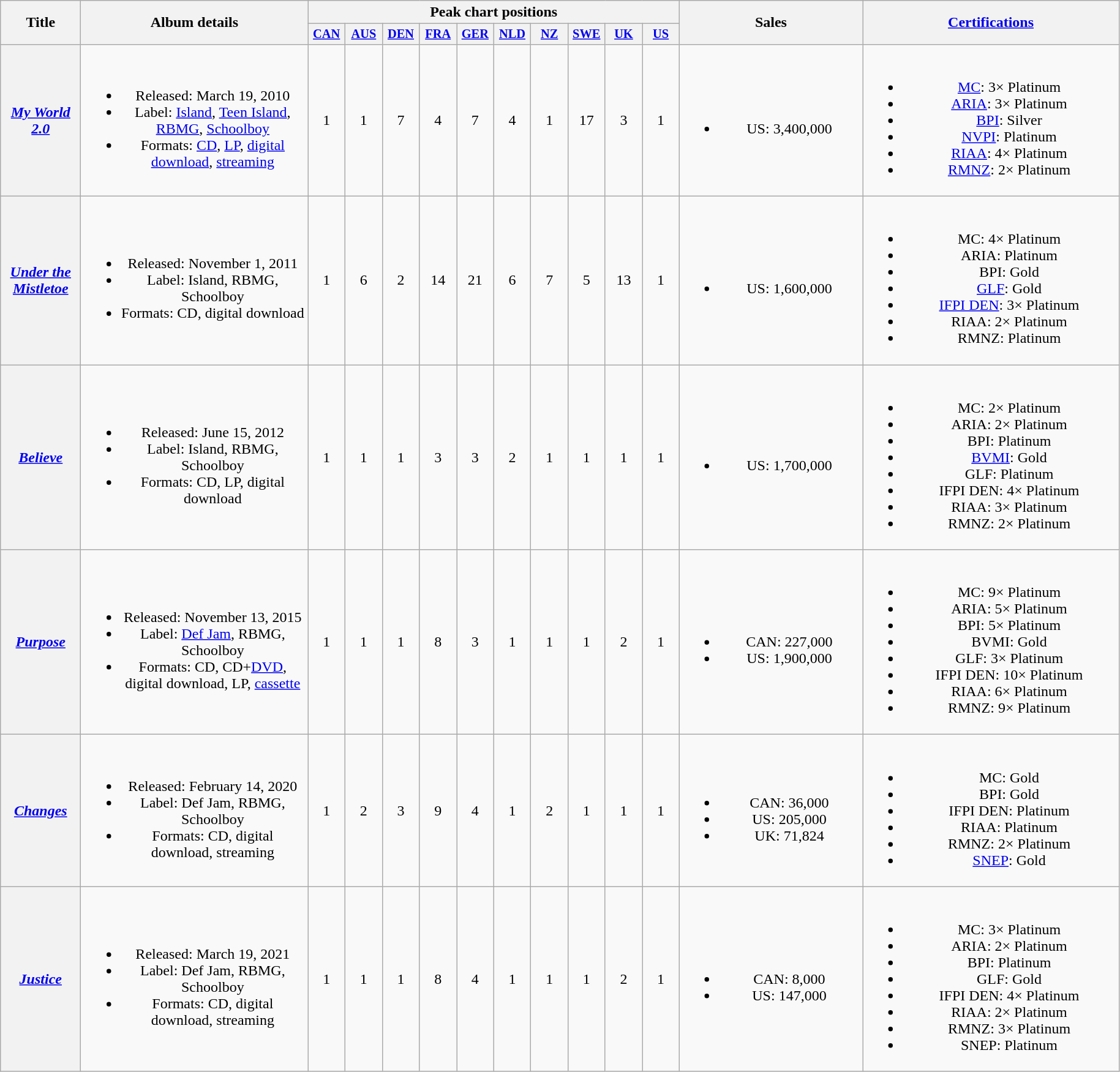<table class="wikitable plainrowheaders" style="text-align:center;">
<tr>
<th scope="col" rowspan="2" style="width:5em;">Title</th>
<th scope="col" rowspan="2" style="width:15em;">Album details</th>
<th scope="col" colspan="10">Peak chart positions</th>
<th scope="col" rowspan="2" style="width:12em;">Sales</th>
<th scope="col" rowspan="2" style="width:17em;"><a href='#'>Certifications</a></th>
</tr>
<tr>
<th scope="col" style="width:2.5em;font-size:85%;"><a href='#'>CAN</a><br></th>
<th scope="col" style="width:2.5em;font-size:85%;"><a href='#'>AUS</a><br></th>
<th scope="col" style="width:2.5em;font-size:85%;"><a href='#'>DEN</a><br></th>
<th scope="col" style="width:2.5em;font-size:85%;"><a href='#'>FRA</a><br></th>
<th scope="col" style="width:2.5em;font-size:85%;"><a href='#'>GER</a><br></th>
<th scope="col" style="width:2.5em;font-size:85%;"><a href='#'>NLD</a> <br></th>
<th scope="col" style="width:2.5em;font-size:85%;"><a href='#'>NZ</a><br></th>
<th scope="col" style="width:2.5em;font-size:85%;"><a href='#'>SWE</a><br></th>
<th scope="col" style="width:2.5em;font-size:85%;"><a href='#'>UK</a><br></th>
<th scope="col" style="width:2.5em;font-size:85%;"><a href='#'>US</a><br></th>
</tr>
<tr>
<th scope="row"><em><a href='#'>My World 2.0</a></em></th>
<td><br><ul><li>Released: March 19, 2010</li><li>Label: <a href='#'>Island</a>, <a href='#'>Teen Island</a>, <a href='#'>RBMG</a>, <a href='#'>Schoolboy</a></li><li>Formats: <a href='#'>CD</a>, <a href='#'>LP</a>, <a href='#'>digital download</a>, <a href='#'>streaming</a></li></ul></td>
<td>1</td>
<td>1</td>
<td>7</td>
<td>4</td>
<td>7</td>
<td>4</td>
<td>1</td>
<td>17</td>
<td>3</td>
<td>1</td>
<td><br><ul><li>US: 3,400,000</li></ul></td>
<td><br><ul><li><a href='#'>MC</a>: 3× Platinum</li><li><a href='#'>ARIA</a>: 3× Platinum</li><li><a href='#'>BPI</a>: Silver</li><li><a href='#'>NVPI</a>: Platinum</li><li><a href='#'>RIAA</a>: 4× Platinum</li><li><a href='#'>RMNZ</a>: 2× Platinum</li></ul></td>
</tr>
<tr>
<th scope="row"><em><a href='#'>Under the Mistletoe</a></em></th>
<td><br><ul><li>Released: November 1, 2011</li><li>Label: Island, RBMG, Schoolboy</li><li>Formats: CD, digital download</li></ul></td>
<td>1</td>
<td>6</td>
<td>2</td>
<td>14</td>
<td>21</td>
<td>6</td>
<td>7</td>
<td>5</td>
<td>13</td>
<td>1</td>
<td><br><ul><li>US: 1,600,000</li></ul></td>
<td><br><ul><li>MC: 4× Platinum</li><li>ARIA: Platinum</li><li>BPI: Gold</li><li><a href='#'>GLF</a>: Gold</li><li><a href='#'>IFPI DEN</a>: 3× Platinum</li><li>RIAA: 2× Platinum</li><li>RMNZ: Platinum</li></ul></td>
</tr>
<tr>
<th scope="row"><em><a href='#'>Believe</a></em></th>
<td><br><ul><li>Released: June 15, 2012</li><li>Label: Island, RBMG, Schoolboy</li><li>Formats: CD, LP, digital download</li></ul></td>
<td>1</td>
<td>1</td>
<td>1</td>
<td>3</td>
<td>3</td>
<td>2</td>
<td>1</td>
<td>1</td>
<td>1</td>
<td>1</td>
<td><br><ul><li>US: 1,700,000</li></ul></td>
<td><br><ul><li>MC: 2× Platinum</li><li>ARIA: 2× Platinum</li><li>BPI: Platinum</li><li><a href='#'>BVMI</a>: Gold</li><li>GLF: Platinum</li><li>IFPI DEN: 4× Platinum</li><li>RIAA: 3× Platinum</li><li>RMNZ: 2× Platinum</li></ul></td>
</tr>
<tr>
<th scope="row"><em><a href='#'>Purpose</a></em></th>
<td><br><ul><li>Released: November 13, 2015</li><li>Label: <a href='#'>Def Jam</a>, RBMG, Schoolboy</li><li>Formats: CD, CD+<a href='#'>DVD</a>, digital download, LP, <a href='#'>cassette</a></li></ul></td>
<td>1</td>
<td>1</td>
<td>1</td>
<td>8</td>
<td>3</td>
<td>1</td>
<td>1</td>
<td>1</td>
<td>2</td>
<td>1</td>
<td><br><ul><li>CAN: 227,000</li><li>US: 1,900,000</li></ul></td>
<td><br><ul><li>MC: 9× Platinum</li><li>ARIA: 5× Platinum</li><li>BPI: 5× Platinum</li><li>BVMI: Gold</li><li>GLF: 3× Platinum</li><li>IFPI DEN: 10× Platinum</li><li>RIAA: 6× Platinum</li><li>RMNZ: 9× Platinum</li></ul></td>
</tr>
<tr>
<th scope="row"><em><a href='#'>Changes</a></em></th>
<td><br><ul><li>Released: February 14, 2020</li><li>Label: Def Jam, RBMG, Schoolboy</li><li>Formats: CD, digital download, streaming</li></ul></td>
<td>1</td>
<td>2</td>
<td>3</td>
<td>9</td>
<td>4</td>
<td>1</td>
<td>2</td>
<td>1</td>
<td>1</td>
<td>1</td>
<td><br><ul><li>CAN: 36,000</li><li>US: 205,000</li><li>UK: 71,824</li></ul></td>
<td><br><ul><li>MC: Gold</li><li>BPI: Gold</li><li>IFPI DEN: Platinum</li><li>RIAA: Platinum</li><li>RMNZ: 2× Platinum</li><li><a href='#'>SNEP</a>: Gold</li></ul></td>
</tr>
<tr>
<th scope="row"><em><a href='#'>Justice</a></em></th>
<td><br><ul><li>Released: March 19, 2021</li><li>Label: Def Jam, RBMG, Schoolboy</li><li>Formats: CD, digital download, streaming</li></ul></td>
<td>1</td>
<td>1</td>
<td>1</td>
<td>8</td>
<td>4</td>
<td>1</td>
<td>1</td>
<td>1</td>
<td>2</td>
<td>1</td>
<td><br><ul><li>CAN: 8,000</li><li>US: 147,000</li></ul></td>
<td><br><ul><li>MC: 3× Platinum</li><li>ARIA: 2× Platinum</li><li>BPI: Platinum</li><li>GLF: Gold</li><li>IFPI DEN: 4× Platinum</li><li>RIAA: 2× Platinum</li><li>RMNZ: 3× Platinum</li><li>SNEP: Platinum</li></ul></td>
</tr>
</table>
